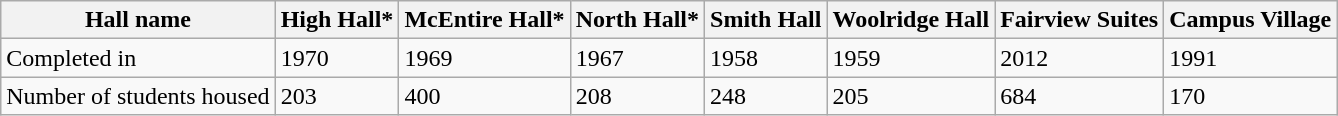<table class="wikitable">
<tr>
<th>Hall name</th>
<th>High Hall*</th>
<th>McEntire Hall*</th>
<th>North Hall*</th>
<th>Smith Hall</th>
<th>Woolridge Hall</th>
<th>Fairview Suites</th>
<th>Campus Village</th>
</tr>
<tr>
<td>Completed in</td>
<td>1970</td>
<td>1969</td>
<td>1967</td>
<td>1958</td>
<td>1959</td>
<td>2012</td>
<td>1991</td>
</tr>
<tr>
<td>Number of students housed</td>
<td>203</td>
<td>400</td>
<td>208</td>
<td>248</td>
<td>205</td>
<td>684</td>
<td>170</td>
</tr>
</table>
